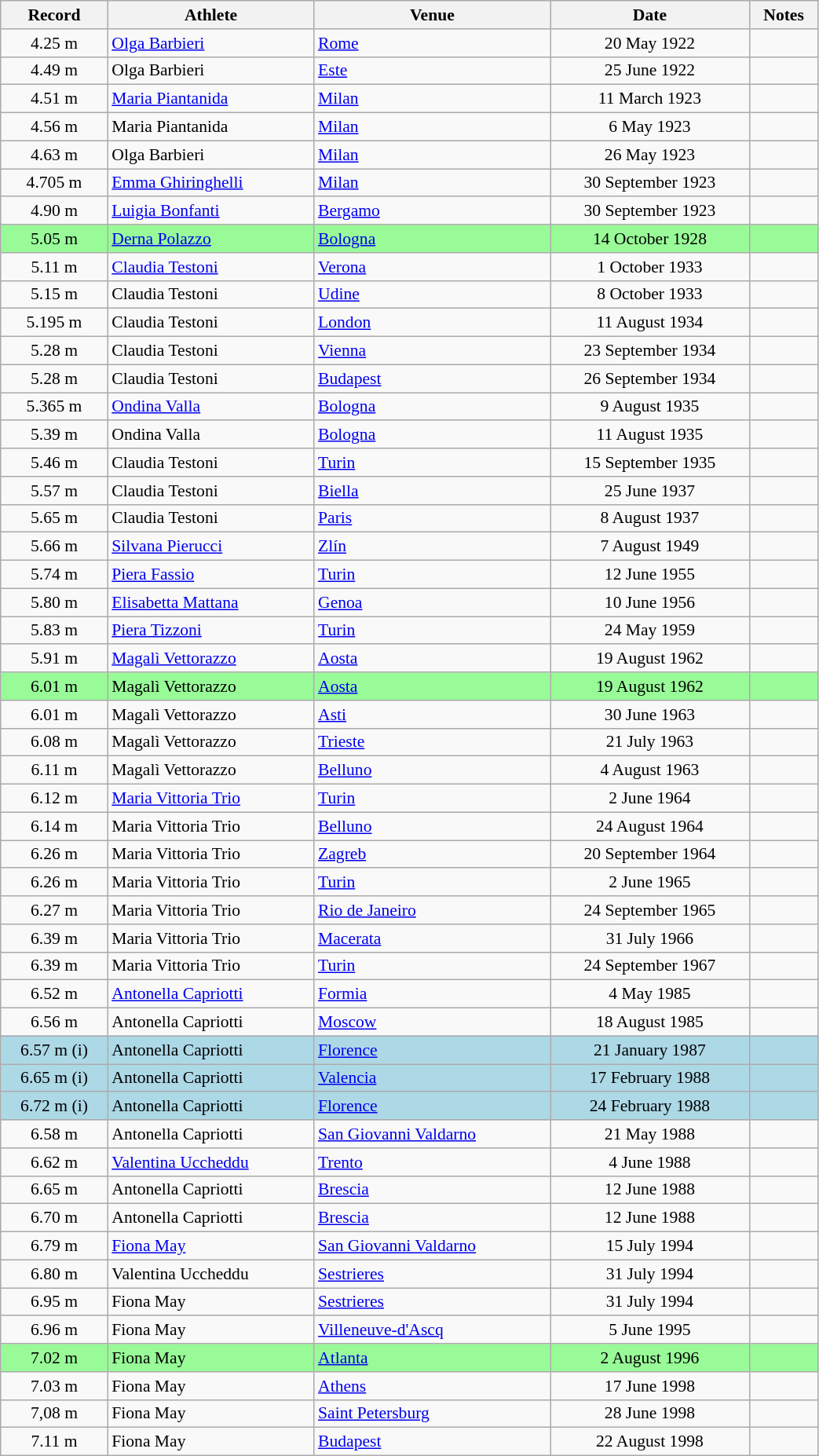<table class="wikitable sortable" width=55% style="font-size:90%; text-align:center;">
<tr>
<th>Record</th>
<th>Athlete</th>
<th>Venue</th>
<th>Date</th>
<th>Notes</th>
</tr>
<tr>
<td>4.25 m</td>
<td align=left><a href='#'>Olga Barbieri</a></td>
<td align=left> <a href='#'>Rome</a></td>
<td>20 May 1922</td>
<td></td>
</tr>
<tr>
<td>4.49 m</td>
<td align=left>Olga Barbieri</td>
<td align=left> <a href='#'>Este</a></td>
<td>25 June 1922</td>
<td></td>
</tr>
<tr>
<td>4.51 m</td>
<td align=left><a href='#'>Maria Piantanida</a></td>
<td align=left> <a href='#'>Milan</a></td>
<td>11 March 1923</td>
<td></td>
</tr>
<tr>
<td>4.56 m</td>
<td align=left>Maria Piantanida</td>
<td align=left> <a href='#'>Milan</a></td>
<td>6 May 1923</td>
<td></td>
</tr>
<tr>
<td>4.63 m</td>
<td align=left>Olga Barbieri</td>
<td align=left> <a href='#'>Milan</a></td>
<td>26 May 1923</td>
<td></td>
</tr>
<tr>
<td>4.705 m</td>
<td align=left><a href='#'>Emma Ghiringhelli</a></td>
<td align=left> <a href='#'>Milan</a></td>
<td>30 September 1923</td>
<td></td>
</tr>
<tr>
<td>4.90 m</td>
<td align=left><a href='#'>Luigia Bonfanti</a></td>
<td align=left> <a href='#'>Bergamo</a></td>
<td>30 September 1923</td>
<td></td>
</tr>
<tr bgcolor=palegreen>
<td>5.05 m</td>
<td align=left><a href='#'>Derna Polazzo</a></td>
<td align=left> <a href='#'>Bologna</a></td>
<td>14 October 1928</td>
<td></td>
</tr>
<tr>
<td>5.11 m</td>
<td align=left><a href='#'>Claudia Testoni</a></td>
<td align=left> <a href='#'>Verona</a></td>
<td>1 October 1933</td>
<td></td>
</tr>
<tr>
<td>5.15 m</td>
<td align=left>Claudia Testoni</td>
<td align=left> <a href='#'>Udine</a></td>
<td>8 October 1933</td>
<td></td>
</tr>
<tr>
<td>5.195 m</td>
<td align=left>Claudia Testoni</td>
<td align=left> <a href='#'>London</a></td>
<td>11 August 1934</td>
<td></td>
</tr>
<tr>
<td>5.28 m</td>
<td align=left>Claudia Testoni</td>
<td align=left> <a href='#'>Vienna</a></td>
<td>23 September 1934</td>
<td></td>
</tr>
<tr>
<td>5.28 m</td>
<td align=left>Claudia Testoni</td>
<td align=left> <a href='#'>Budapest</a></td>
<td>26 September 1934</td>
<td></td>
</tr>
<tr>
<td>5.365 m</td>
<td align=left><a href='#'>Ondina Valla</a></td>
<td align=left> <a href='#'>Bologna</a></td>
<td>9 August 1935</td>
<td></td>
</tr>
<tr>
<td>5.39 m</td>
<td align=left>Ondina Valla</td>
<td align=left> <a href='#'>Bologna</a></td>
<td>11 August 1935</td>
<td></td>
</tr>
<tr>
<td>5.46 m</td>
<td align=left>Claudia Testoni</td>
<td align=left> <a href='#'>Turin</a></td>
<td>15 September 1935</td>
<td></td>
</tr>
<tr>
<td>5.57 m</td>
<td align=left>Claudia Testoni</td>
<td align=left> <a href='#'>Biella</a></td>
<td>25 June 1937</td>
<td></td>
</tr>
<tr>
<td>5.65 m</td>
<td align=left>Claudia Testoni</td>
<td align=left> <a href='#'>Paris</a></td>
<td>8 August 1937</td>
<td></td>
</tr>
<tr>
<td>5.66 m</td>
<td align=left><a href='#'>Silvana Pierucci</a></td>
<td align=left> <a href='#'>Zlín</a></td>
<td>7 August 1949</td>
<td></td>
</tr>
<tr>
<td>5.74 m</td>
<td align=left><a href='#'>Piera Fassio</a></td>
<td align=left> <a href='#'>Turin</a></td>
<td>12 June 1955</td>
<td></td>
</tr>
<tr>
<td>5.80 m</td>
<td align=left><a href='#'>Elisabetta Mattana</a></td>
<td align=left> <a href='#'>Genoa</a></td>
<td>10 June 1956</td>
<td></td>
</tr>
<tr>
<td>5.83 m</td>
<td align=left><a href='#'>Piera Tizzoni</a></td>
<td align=left> <a href='#'>Turin</a></td>
<td>24 May 1959</td>
<td></td>
</tr>
<tr>
<td>5.91 m</td>
<td align=left><a href='#'>Magalì Vettorazzo</a></td>
<td align=left> <a href='#'>Aosta</a></td>
<td>19 August 1962</td>
<td></td>
</tr>
<tr bgcolor=palegreen>
<td>6.01 m</td>
<td align=left>Magalì Vettorazzo</td>
<td align=left> <a href='#'>Aosta</a></td>
<td>19 August 1962</td>
<td></td>
</tr>
<tr>
<td>6.01 m</td>
<td align=left>Magalì Vettorazzo</td>
<td align=left> <a href='#'>Asti</a></td>
<td>30 June 1963</td>
<td></td>
</tr>
<tr>
<td>6.08 m</td>
<td align=left>Magalì Vettorazzo</td>
<td align=left> <a href='#'>Trieste</a></td>
<td>21 July 1963</td>
<td></td>
</tr>
<tr>
<td>6.11 m</td>
<td align=left>Magalì Vettorazzo</td>
<td align=left> <a href='#'>Belluno</a></td>
<td>4 August 1963</td>
<td></td>
</tr>
<tr>
<td>6.12 m</td>
<td align=left><a href='#'>Maria Vittoria Trio</a></td>
<td align=left> <a href='#'>Turin</a></td>
<td>2 June 1964</td>
<td></td>
</tr>
<tr>
<td>6.14 m</td>
<td align=left>Maria Vittoria Trio</td>
<td align=left> <a href='#'>Belluno</a></td>
<td>24 August 1964</td>
<td></td>
</tr>
<tr>
<td>6.26 m</td>
<td align=left>Maria Vittoria Trio</td>
<td align=left> <a href='#'>Zagreb</a></td>
<td>20 September 1964</td>
<td></td>
</tr>
<tr>
<td>6.26 m</td>
<td align=left>Maria Vittoria Trio</td>
<td align=left> <a href='#'>Turin</a></td>
<td>2 June 1965</td>
<td></td>
</tr>
<tr>
<td>6.27 m</td>
<td align=left>Maria Vittoria Trio</td>
<td align=left> <a href='#'>Rio de Janeiro</a></td>
<td>24 September 1965</td>
<td></td>
</tr>
<tr>
<td>6.39 m</td>
<td align=left>Maria Vittoria Trio</td>
<td align=left> <a href='#'>Macerata</a></td>
<td>31 July 1966</td>
<td></td>
</tr>
<tr>
<td>6.39 m</td>
<td align=left>Maria Vittoria Trio</td>
<td align=left> <a href='#'>Turin</a></td>
<td>24 September 1967</td>
<td></td>
</tr>
<tr>
<td>6.52 m</td>
<td align=left><a href='#'>Antonella Capriotti</a></td>
<td align=left> <a href='#'>Formia</a></td>
<td>4 May 1985</td>
<td></td>
</tr>
<tr>
<td>6.56 m</td>
<td align=left>Antonella Capriotti</td>
<td align=left> <a href='#'>Moscow</a></td>
<td>18 August 1985</td>
<td></td>
</tr>
<tr bgcolor=lightblue>
<td>6.57 m (i)</td>
<td align=left>Antonella Capriotti</td>
<td align=left> <a href='#'>Florence</a></td>
<td>21 January 1987</td>
<td></td>
</tr>
<tr bgcolor=lightblue>
<td>6.65 m (i)</td>
<td align=left>Antonella Capriotti</td>
<td align=left> <a href='#'>Valencia</a></td>
<td>17 February 1988</td>
<td></td>
</tr>
<tr bgcolor=lightblue>
<td>6.72 m (i)</td>
<td align=left>Antonella Capriotti</td>
<td align=left> <a href='#'>Florence</a></td>
<td>24 February 1988</td>
<td></td>
</tr>
<tr>
<td>6.58 m</td>
<td align=left>Antonella Capriotti</td>
<td align=left> <a href='#'>San Giovanni Valdarno</a></td>
<td>21 May 1988</td>
<td></td>
</tr>
<tr>
<td>6.62 m</td>
<td align=left><a href='#'>Valentina Uccheddu</a></td>
<td align=left> <a href='#'>Trento</a></td>
<td>4 June 1988</td>
<td></td>
</tr>
<tr>
<td>6.65 m</td>
<td align=left>Antonella Capriotti</td>
<td align=left> <a href='#'>Brescia</a></td>
<td>12 June 1988</td>
<td></td>
</tr>
<tr>
<td>6.70 m</td>
<td align=left>Antonella Capriotti</td>
<td align=left> <a href='#'>Brescia</a></td>
<td>12 June 1988</td>
<td></td>
</tr>
<tr>
<td>6.79 m</td>
<td align=left><a href='#'>Fiona May</a></td>
<td align=left> <a href='#'>San Giovanni Valdarno</a></td>
<td>15 July 1994</td>
<td></td>
</tr>
<tr>
<td>6.80 m</td>
<td align=left>Valentina Uccheddu</td>
<td align=left> <a href='#'>Sestrieres</a></td>
<td>31 July 1994</td>
<td></td>
</tr>
<tr>
<td>6.95 m</td>
<td align=left>Fiona May</td>
<td align=left> <a href='#'>Sestrieres</a></td>
<td>31 July 1994</td>
<td></td>
</tr>
<tr>
<td>6.96 m</td>
<td align=left>Fiona May</td>
<td align=left> <a href='#'>Villeneuve-d'Ascq</a></td>
<td>5 June 1995</td>
<td></td>
</tr>
<tr bgcolor=palegreen>
<td>7.02 m</td>
<td align=left>Fiona May</td>
<td align=left> <a href='#'>Atlanta</a></td>
<td>2 August 1996</td>
<td></td>
</tr>
<tr>
<td>7.03 m</td>
<td align=left>Fiona May</td>
<td align=left> <a href='#'>Athens</a></td>
<td>17 June 1998</td>
<td></td>
</tr>
<tr>
<td>7,08 m</td>
<td align=left>Fiona May</td>
<td align=left> <a href='#'>Saint Petersburg</a></td>
<td>28 June 1998</td>
<td></td>
</tr>
<tr>
<td>7.11 m</td>
<td align=left>Fiona May</td>
<td align=left> <a href='#'>Budapest</a></td>
<td>22 August 1998</td>
<td></td>
</tr>
</table>
